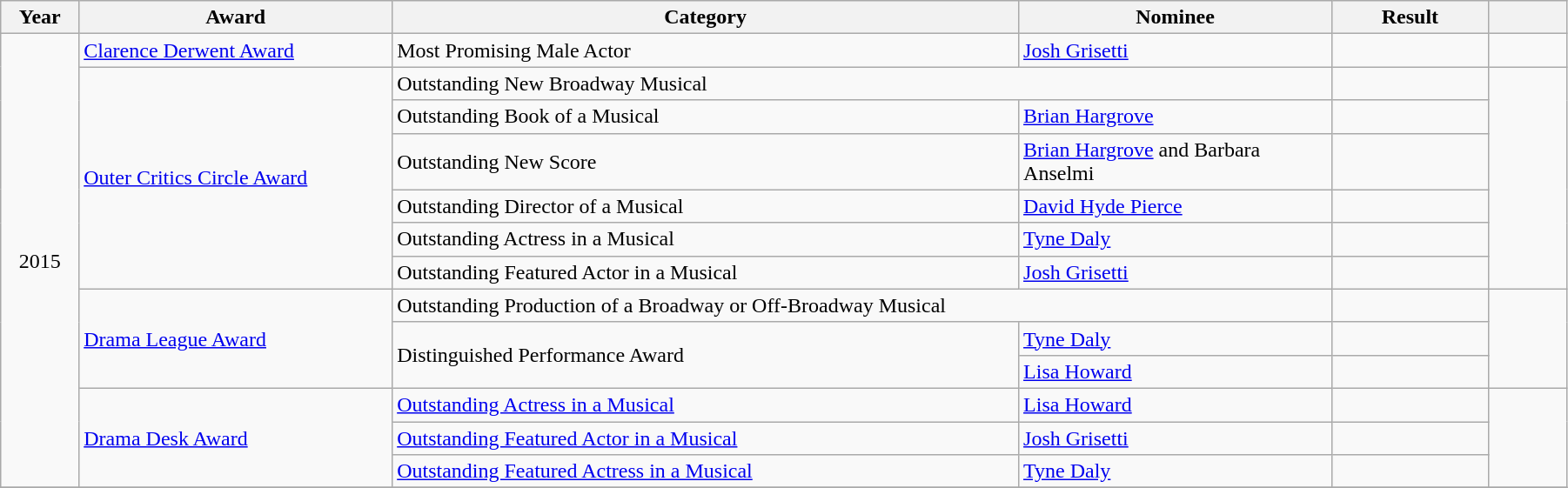<table class="wikitable" style="width:95%;">
<tr>
<th style="width:5%;">Year</th>
<th style="width:20%;">Award</th>
<th style="width:40%;">Category</th>
<th style="width:20%;">Nominee</th>
<th style="width:10%;">Result</th>
<th style="width:5%;"></th>
</tr>
<tr>
<td rowspan=13 style="text-align:center;">2015</td>
<td rowspan=1><a href='#'>Clarence Derwent Award</a></td>
<td colspan=1>Most Promising Male Actor</td>
<td><a href='#'>Josh Grisetti</a></td>
<td></td>
<td></td>
</tr>
<tr>
<td rowspan=6><a href='#'>Outer Critics Circle Award</a></td>
<td colspan=2>Outstanding New Broadway Musical</td>
<td></td>
<td rowspan=6></td>
</tr>
<tr>
<td>Outstanding Book of a Musical</td>
<td><a href='#'>Brian Hargrove</a></td>
<td></td>
</tr>
<tr>
<td>Outstanding New Score</td>
<td><a href='#'>Brian Hargrove</a> and Barbara Anselmi</td>
<td></td>
</tr>
<tr>
<td>Outstanding Director of a Musical</td>
<td><a href='#'>David Hyde Pierce</a></td>
<td></td>
</tr>
<tr>
<td>Outstanding Actress in a Musical</td>
<td><a href='#'>Tyne Daly</a></td>
<td></td>
</tr>
<tr>
<td>Outstanding Featured Actor in a Musical</td>
<td><a href='#'>Josh Grisetti</a></td>
<td></td>
</tr>
<tr>
<td rowspan=3><a href='#'>Drama League Award</a></td>
<td colspan=2>Outstanding Production of a Broadway or Off-Broadway Musical</td>
<td></td>
<td rowspan=3></td>
</tr>
<tr>
<td rowspan=2>Distinguished Performance Award</td>
<td><a href='#'>Tyne Daly</a></td>
<td></td>
</tr>
<tr>
<td><a href='#'>Lisa Howard</a></td>
<td></td>
</tr>
<tr>
<td rowspan=3><a href='#'>Drama Desk Award</a></td>
<td><a href='#'>Outstanding Actress in a Musical</a></td>
<td><a href='#'>Lisa Howard</a></td>
<td></td>
<td rowspan=3></td>
</tr>
<tr>
<td><a href='#'>Outstanding Featured Actor in a Musical</a></td>
<td><a href='#'>Josh Grisetti</a></td>
<td></td>
</tr>
<tr>
<td><a href='#'>Outstanding Featured Actress in a Musical</a></td>
<td><a href='#'>Tyne Daly</a></td>
<td></td>
</tr>
<tr>
</tr>
</table>
